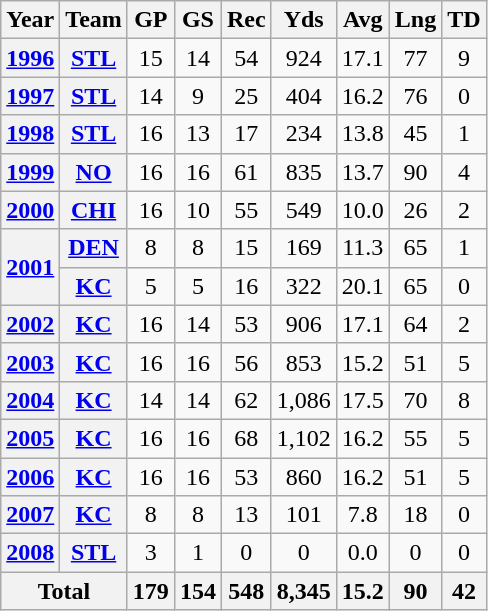<table class="wikitable" style="text-align:center">
<tr>
<th>Year</th>
<th>Team</th>
<th>GP</th>
<th>GS</th>
<th>Rec</th>
<th>Yds</th>
<th>Avg</th>
<th>Lng</th>
<th>TD</th>
</tr>
<tr>
<th><a href='#'>1996</a></th>
<th><a href='#'>STL</a></th>
<td>15</td>
<td>14</td>
<td>54</td>
<td>924</td>
<td>17.1</td>
<td>77</td>
<td>9</td>
</tr>
<tr>
<th><a href='#'>1997</a></th>
<th><a href='#'>STL</a></th>
<td>14</td>
<td>9</td>
<td>25</td>
<td>404</td>
<td>16.2</td>
<td>76</td>
<td>0</td>
</tr>
<tr>
<th><a href='#'>1998</a></th>
<th><a href='#'>STL</a></th>
<td>16</td>
<td>13</td>
<td>17</td>
<td>234</td>
<td>13.8</td>
<td>45</td>
<td>1</td>
</tr>
<tr>
<th><a href='#'>1999</a></th>
<th><a href='#'>NO</a></th>
<td>16</td>
<td>16</td>
<td>61</td>
<td>835</td>
<td>13.7</td>
<td>90</td>
<td>4</td>
</tr>
<tr>
<th><a href='#'>2000</a></th>
<th><a href='#'>CHI</a></th>
<td>16</td>
<td>10</td>
<td>55</td>
<td>549</td>
<td>10.0</td>
<td>26</td>
<td>2</td>
</tr>
<tr>
<th rowspan="2"><a href='#'>2001</a></th>
<th><a href='#'>DEN</a></th>
<td>8</td>
<td>8</td>
<td>15</td>
<td>169</td>
<td>11.3</td>
<td>65</td>
<td>1</td>
</tr>
<tr>
<th><a href='#'>KC</a></th>
<td>5</td>
<td>5</td>
<td>16</td>
<td>322</td>
<td>20.1</td>
<td>65</td>
<td>0</td>
</tr>
<tr>
<th><a href='#'>2002</a></th>
<th><a href='#'>KC</a></th>
<td>16</td>
<td>14</td>
<td>53</td>
<td>906</td>
<td>17.1</td>
<td>64</td>
<td>2</td>
</tr>
<tr>
<th><a href='#'>2003</a></th>
<th><a href='#'>KC</a></th>
<td>16</td>
<td>16</td>
<td>56</td>
<td>853</td>
<td>15.2</td>
<td>51</td>
<td>5</td>
</tr>
<tr>
<th><a href='#'>2004</a></th>
<th><a href='#'>KC</a></th>
<td>14</td>
<td>14</td>
<td>62</td>
<td>1,086</td>
<td>17.5</td>
<td>70</td>
<td>8</td>
</tr>
<tr>
<th><a href='#'>2005</a></th>
<th><a href='#'>KC</a></th>
<td>16</td>
<td>16</td>
<td>68</td>
<td>1,102</td>
<td>16.2</td>
<td>55</td>
<td>5</td>
</tr>
<tr>
<th><a href='#'>2006</a></th>
<th><a href='#'>KC</a></th>
<td>16</td>
<td>16</td>
<td>53</td>
<td>860</td>
<td>16.2</td>
<td>51</td>
<td>5</td>
</tr>
<tr>
<th><a href='#'>2007</a></th>
<th><a href='#'>KC</a></th>
<td>8</td>
<td>8</td>
<td>13</td>
<td>101</td>
<td>7.8</td>
<td>18</td>
<td>0</td>
</tr>
<tr>
<th><a href='#'>2008</a></th>
<th><a href='#'>STL</a></th>
<td>3</td>
<td>1</td>
<td>0</td>
<td>0</td>
<td>0.0</td>
<td>0</td>
<td>0</td>
</tr>
<tr>
<th colspan="2">Total</th>
<th>179</th>
<th>154</th>
<th>548</th>
<th>8,345</th>
<th>15.2</th>
<th>90</th>
<th>42</th>
</tr>
</table>
